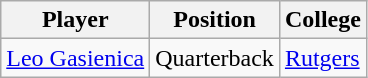<table class="wikitable">
<tr>
<th>Player</th>
<th>Position</th>
<th>College</th>
</tr>
<tr>
<td><a href='#'>Leo Gasienica</a></td>
<td>Quarterback</td>
<td><a href='#'>Rutgers</a></td>
</tr>
</table>
